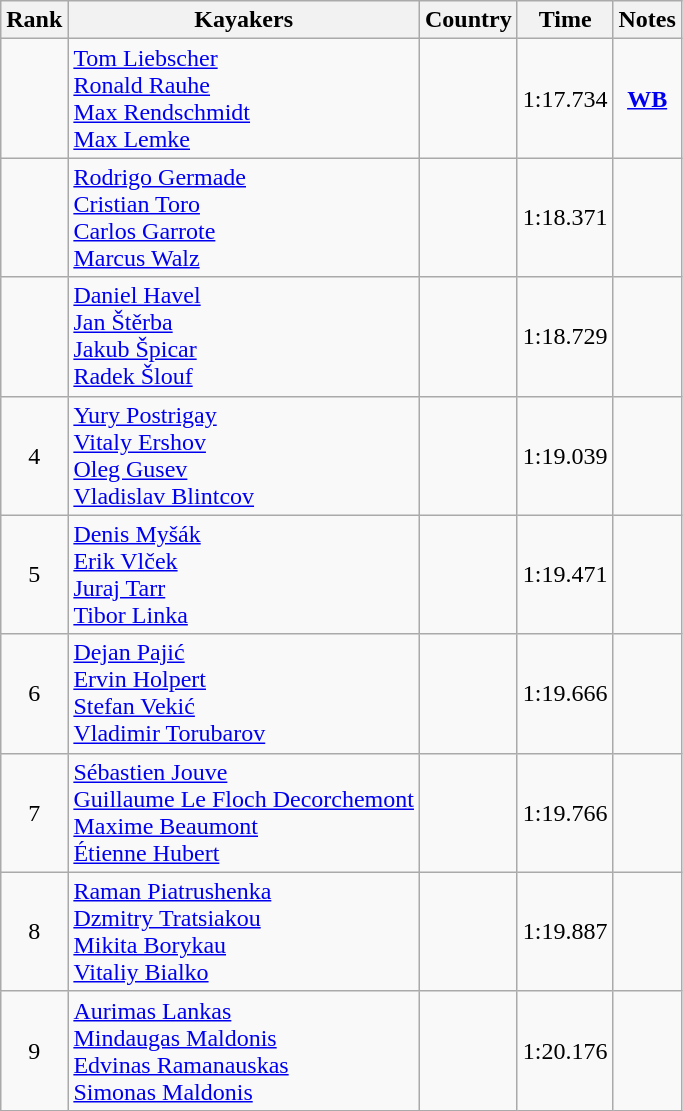<table class="wikitable" style="text-align:center">
<tr>
<th>Rank</th>
<th>Kayakers</th>
<th>Country</th>
<th>Time</th>
<th>Notes</th>
</tr>
<tr>
<td></td>
<td align="left"><a href='#'>Tom Liebscher</a><br><a href='#'>Ronald Rauhe</a><br><a href='#'>Max Rendschmidt</a><br><a href='#'>Max Lemke</a></td>
<td align="left"></td>
<td>1:17.734</td>
<td><strong><a href='#'>WB</a></strong></td>
</tr>
<tr>
<td></td>
<td align="left"><a href='#'>Rodrigo Germade</a><br><a href='#'>Cristian Toro</a><br><a href='#'>Carlos Garrote</a><br><a href='#'>Marcus Walz</a></td>
<td align="left"></td>
<td>1:18.371</td>
<td></td>
</tr>
<tr>
<td></td>
<td align="left"><a href='#'>Daniel Havel</a><br><a href='#'>Jan Štěrba</a><br><a href='#'>Jakub Špicar</a><br><a href='#'>Radek Šlouf</a></td>
<td align="left"></td>
<td>1:18.729</td>
<td></td>
</tr>
<tr>
<td>4</td>
<td align="left"><a href='#'>Yury Postrigay</a><br><a href='#'>Vitaly Ershov</a><br><a href='#'>Oleg Gusev</a><br><a href='#'>Vladislav Blintcov</a></td>
<td align="left"></td>
<td>1:19.039</td>
<td></td>
</tr>
<tr>
<td>5</td>
<td align="left"><a href='#'>Denis Myšák</a><br><a href='#'>Erik Vlček</a><br><a href='#'>Juraj Tarr</a><br><a href='#'>Tibor Linka</a></td>
<td align="left"></td>
<td>1:19.471</td>
<td></td>
</tr>
<tr>
<td>6</td>
<td align="left"><a href='#'>Dejan Pajić</a><br><a href='#'>Ervin Holpert</a><br><a href='#'>Stefan Vekić</a><br><a href='#'>Vladimir Torubarov</a></td>
<td align="left"></td>
<td>1:19.666</td>
<td></td>
</tr>
<tr>
<td>7</td>
<td align="left"><a href='#'>Sébastien Jouve</a><br><a href='#'>Guillaume Le Floch Decorchemont</a><br><a href='#'>Maxime Beaumont</a><br><a href='#'>Étienne Hubert</a></td>
<td align="left"></td>
<td>1:19.766</td>
<td></td>
</tr>
<tr>
<td>8</td>
<td align="left"><a href='#'>Raman Piatrushenka</a><br><a href='#'>Dzmitry Tratsiakou</a><br><a href='#'>Mikita Borykau</a><br><a href='#'>Vitaliy Bialko</a></td>
<td align="left"></td>
<td>1:19.887</td>
<td></td>
</tr>
<tr>
<td>9</td>
<td align="left"><a href='#'>Aurimas Lankas</a><br><a href='#'>Mindaugas Maldonis</a><br><a href='#'>Edvinas Ramanauskas</a><br><a href='#'>Simonas Maldonis</a></td>
<td align="left"></td>
<td>1:20.176</td>
<td></td>
</tr>
</table>
